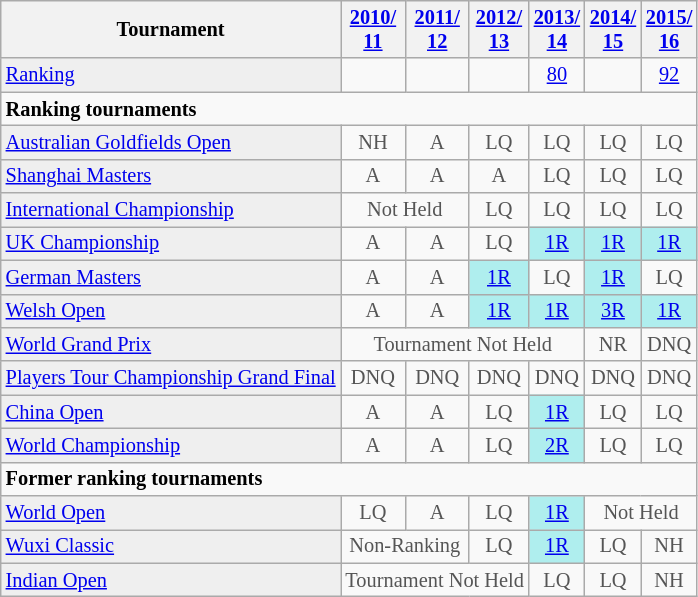<table class="wikitable" style="font-size:85%;">
<tr>
<th>Tournament</th>
<th><a href='#'>2010/<br>11</a></th>
<th><a href='#'>2011/<br>12</a></th>
<th><a href='#'>2012/<br>13</a></th>
<th><a href='#'>2013/<br>14</a></th>
<th><a href='#'>2014/<br>15</a></th>
<th><a href='#'>2015/<br>16</a></th>
</tr>
<tr>
<td style="background:#EFEFEF;"><a href='#'>Ranking</a></td>
<td align="center"></td>
<td align="center"></td>
<td align="center"></td>
<td align="center"><a href='#'>80</a></td>
<td align="center"></td>
<td align="center"><a href='#'>92</a></td>
</tr>
<tr>
<td colspan="10"><strong>Ranking tournaments</strong></td>
</tr>
<tr>
<td style="background:#EFEFEF;"><a href='#'>Australian Goldfields Open</a></td>
<td align="center" style="color:#555555;">NH</td>
<td align="center" style="color:#555555;">A</td>
<td align="center" style="color:#555555;">LQ</td>
<td align="center" style="color:#555555;">LQ</td>
<td align="center" style="color:#555555;">LQ</td>
<td align="center" style="color:#555555;">LQ</td>
</tr>
<tr>
<td style="background:#EFEFEF;"><a href='#'>Shanghai Masters</a></td>
<td align="center" style="color:#555555;">A</td>
<td align="center" style="color:#555555;">A</td>
<td align="center" style="color:#555555;">A</td>
<td align="center" style="color:#555555;">LQ</td>
<td align="center" style="color:#555555;">LQ</td>
<td align="center" style="color:#555555;">LQ</td>
</tr>
<tr>
<td style="background:#EFEFEF;"><a href='#'>International Championship</a></td>
<td align="center" colspan="2" style="color:#555555;">Not Held</td>
<td align="center" style="color:#555555;">LQ</td>
<td align="center" style="color:#555555;">LQ</td>
<td align="center" style="color:#555555;">LQ</td>
<td align="center" style="color:#555555;">LQ</td>
</tr>
<tr>
<td style="background:#EFEFEF;"><a href='#'>UK Championship</a></td>
<td align="center" style="color:#555555;">A</td>
<td align="center" style="color:#555555;">A</td>
<td align="center" style="color:#555555;">LQ</td>
<td align="center" style="background:#afeeee;"><a href='#'>1R</a></td>
<td align="center" style="background:#afeeee;"><a href='#'>1R</a></td>
<td align="center" style="background:#afeeee;"><a href='#'>1R</a></td>
</tr>
<tr>
<td style="background:#EFEFEF;"><a href='#'>German Masters</a></td>
<td align="center" style="color:#555555;">A</td>
<td align="center" style="color:#555555;">A</td>
<td align="center" style="background:#afeeee;"><a href='#'>1R</a></td>
<td align="center" style="color:#555555;">LQ</td>
<td align="center" style="background:#afeeee;"><a href='#'>1R</a></td>
<td align="center" style="color:#555555;">LQ</td>
</tr>
<tr>
<td style="background:#EFEFEF;"><a href='#'>Welsh Open</a></td>
<td align="center" style="color:#555555;">A</td>
<td align="center" style="color:#555555;">A</td>
<td align="center" style="background:#afeeee;"><a href='#'>1R</a></td>
<td align="center" style="background:#afeeee;"><a href='#'>1R</a></td>
<td align="center" style="background:#afeeee;"><a href='#'>3R</a></td>
<td align="center" style="background:#afeeee;"><a href='#'>1R</a></td>
</tr>
<tr>
<td style="background:#EFEFEF;"><a href='#'>World Grand Prix</a></td>
<td align="center" colspan="4" style="color:#555555;">Tournament Not Held</td>
<td align="center" style="color:#555555;">NR</td>
<td align="center" style="color:#555555;">DNQ</td>
</tr>
<tr>
<td style="background:#EFEFEF;"><a href='#'>Players Tour Championship Grand Final</a></td>
<td align="center" style="color:#555555;">DNQ</td>
<td align="center" style="color:#555555;">DNQ</td>
<td align="center" style="color:#555555;">DNQ</td>
<td align="center" style="color:#555555;">DNQ</td>
<td align="center" style="color:#555555;">DNQ</td>
<td align="center" style="color:#555555;">DNQ</td>
</tr>
<tr>
<td style="background:#EFEFEF;"><a href='#'>China Open</a></td>
<td align="center" style="color:#555555;">A</td>
<td align="center" style="color:#555555;">A</td>
<td align="center" style="color:#555555;">LQ</td>
<td align="center" style="background:#afeeee;"><a href='#'>1R</a></td>
<td align="center" style="color:#555555;">LQ</td>
<td align="center" style="color:#555555;">LQ</td>
</tr>
<tr>
<td style="background:#EFEFEF;"><a href='#'>World Championship</a></td>
<td align="center" style="color:#555555;">A</td>
<td align="center" style="color:#555555;">A</td>
<td align="center" style="color:#555555;">LQ</td>
<td align="center" style="background:#afeeee;"><a href='#'>2R</a></td>
<td align="center" style="color:#555555;">LQ</td>
<td align="center" style="color:#555555;">LQ</td>
</tr>
<tr>
<td colspan="20"><strong>Former ranking tournaments</strong></td>
</tr>
<tr>
<td style="background:#EFEFEF;"><a href='#'>World Open</a></td>
<td align="center" style="color:#555555;">LQ</td>
<td align="center" style="color:#555555;">A</td>
<td align="center" style="color:#555555;">LQ</td>
<td align="center" style="background:#afeeee;"><a href='#'>1R</a></td>
<td align="center" colspan="2" style="color:#555555;">Not Held</td>
</tr>
<tr>
<td style="background:#EFEFEF;"><a href='#'>Wuxi Classic</a></td>
<td align="center" colspan="2" style="color:#555555;">Non-Ranking</td>
<td align="center" style="color:#555555;">LQ</td>
<td align="center" style="background:#afeeee;"><a href='#'>1R</a></td>
<td align="center" style="color:#555555;">LQ</td>
<td align="center" style="color:#555555;">NH</td>
</tr>
<tr>
<td style="background:#EFEFEF;"><a href='#'>Indian Open</a></td>
<td align="center" colspan="3" style="color:#555555;">Tournament Not Held</td>
<td align="center" style="color:#555555;">LQ</td>
<td align="center" style="color:#555555;">LQ</td>
<td align="center" style="color:#555555;">NH</td>
</tr>
</table>
